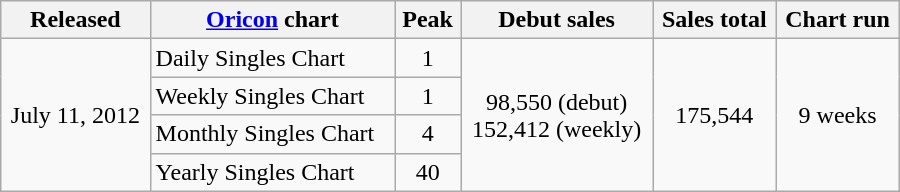<table class="wikitable" style="width:600px;">
<tr>
<th style="text-align:center;">Released</th>
<th style="text-align:center;"><a href='#'>Oricon</a> chart</th>
<th style="text-align:center;">Peak</th>
<th style="text-align:center;">Debut sales</th>
<th style="text-align:center;">Sales total</th>
<th style="text-align:center;">Chart run</th>
</tr>
<tr>
<td style="text-align:center;" rowspan="4">July 11, 2012</td>
<td align="left">Daily Singles Chart</td>
<td style="text-align:center;">1</td>
<td style="text-align:center;" rowspan="4">98,550 (debut)<br>152,412 (weekly)</td>
<td style="text-align:center;" rowspan="4">175,544</td>
<td style="text-align:center;" rowspan="4">9 weeks</td>
</tr>
<tr>
<td align="left">Weekly Singles Chart</td>
<td style="text-align:center;">1</td>
</tr>
<tr>
<td align="left">Monthly Singles Chart</td>
<td style="text-align:center;">4</td>
</tr>
<tr>
<td align="left">Yearly Singles Chart</td>
<td style="text-align:center;">40</td>
</tr>
</table>
